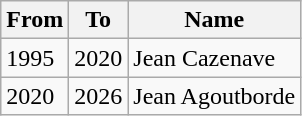<table class="wikitable">
<tr>
<th>From</th>
<th>To</th>
<th>Name</th>
</tr>
<tr>
<td>1995</td>
<td>2020</td>
<td>Jean Cazenave</td>
</tr>
<tr>
<td>2020</td>
<td>2026</td>
<td>Jean Agoutborde</td>
</tr>
</table>
